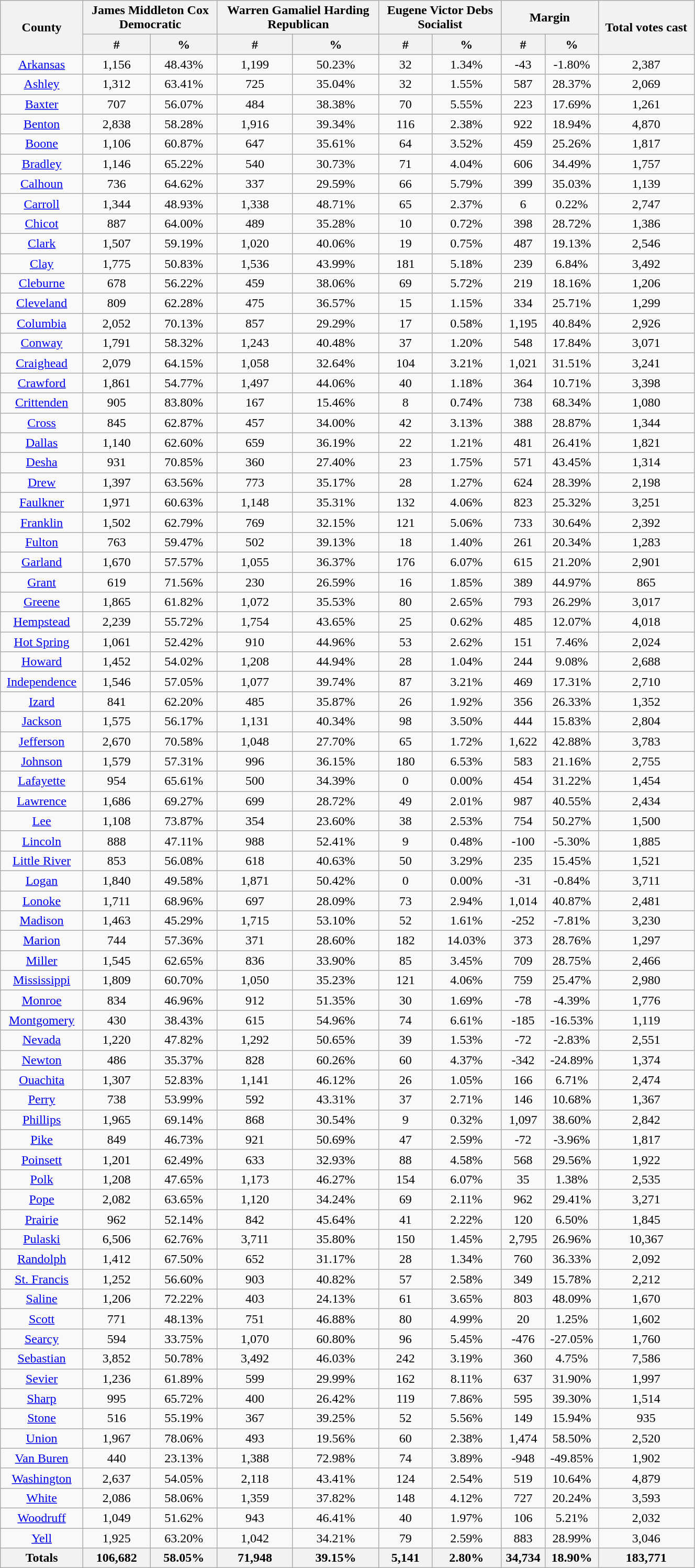<table width="70%" class="wikitable sortable mw-collapsible mw-collapsed nowrap">
<tr>
<th rowspan="2">County</th>
<th colspan="2">James Middleton Cox<br>Democratic</th>
<th colspan="2">Warren Gamaliel Harding<br>Republican</th>
<th colspan="2">Eugene Victor Debs<br>Socialist</th>
<th colspan="2">Margin</th>
<th rowspan="2">Total votes cast</th>
</tr>
<tr bgcolor="lightgrey">
<th data-sort-type="number">#</th>
<th data-sort-type="number">%</th>
<th data-sort-type="number">#</th>
<th data-sort-type="number">%</th>
<th data-sort-type="number">#</th>
<th data-sort-type="number">%</th>
<th data-sort-type="number">#</th>
<th data-sort-type="number">%</th>
</tr>
<tr style="text-align:center;">
<td><a href='#'>Arkansas</a></td>
<td>1,156</td>
<td>48.43%</td>
<td>1,199</td>
<td>50.23%</td>
<td>32</td>
<td>1.34%</td>
<td>-43</td>
<td>-1.80%</td>
<td>2,387</td>
</tr>
<tr style="text-align:center;">
<td><a href='#'>Ashley</a></td>
<td>1,312</td>
<td>63.41%</td>
<td>725</td>
<td>35.04%</td>
<td>32</td>
<td>1.55%</td>
<td>587</td>
<td>28.37%</td>
<td>2,069</td>
</tr>
<tr style="text-align:center;">
<td><a href='#'>Baxter</a></td>
<td>707</td>
<td>56.07%</td>
<td>484</td>
<td>38.38%</td>
<td>70</td>
<td>5.55%</td>
<td>223</td>
<td>17.69%</td>
<td>1,261</td>
</tr>
<tr style="text-align:center;">
<td><a href='#'>Benton</a></td>
<td>2,838</td>
<td>58.28%</td>
<td>1,916</td>
<td>39.34%</td>
<td>116</td>
<td>2.38%</td>
<td>922</td>
<td>18.94%</td>
<td>4,870</td>
</tr>
<tr style="text-align:center;">
<td><a href='#'>Boone</a></td>
<td>1,106</td>
<td>60.87%</td>
<td>647</td>
<td>35.61%</td>
<td>64</td>
<td>3.52%</td>
<td>459</td>
<td>25.26%</td>
<td>1,817</td>
</tr>
<tr style="text-align:center;">
<td><a href='#'>Bradley</a></td>
<td>1,146</td>
<td>65.22%</td>
<td>540</td>
<td>30.73%</td>
<td>71</td>
<td>4.04%</td>
<td>606</td>
<td>34.49%</td>
<td>1,757</td>
</tr>
<tr style="text-align:center;">
<td><a href='#'>Calhoun</a></td>
<td>736</td>
<td>64.62%</td>
<td>337</td>
<td>29.59%</td>
<td>66</td>
<td>5.79%</td>
<td>399</td>
<td>35.03%</td>
<td>1,139</td>
</tr>
<tr style="text-align:center;">
<td><a href='#'>Carroll</a></td>
<td>1,344</td>
<td>48.93%</td>
<td>1,338</td>
<td>48.71%</td>
<td>65</td>
<td>2.37%</td>
<td>6</td>
<td>0.22%</td>
<td>2,747</td>
</tr>
<tr style="text-align:center;">
<td><a href='#'>Chicot</a></td>
<td>887</td>
<td>64.00%</td>
<td>489</td>
<td>35.28%</td>
<td>10</td>
<td>0.72%</td>
<td>398</td>
<td>28.72%</td>
<td>1,386</td>
</tr>
<tr style="text-align:center;">
<td><a href='#'>Clark</a></td>
<td>1,507</td>
<td>59.19%</td>
<td>1,020</td>
<td>40.06%</td>
<td>19</td>
<td>0.75%</td>
<td>487</td>
<td>19.13%</td>
<td>2,546</td>
</tr>
<tr style="text-align:center;">
<td><a href='#'>Clay</a></td>
<td>1,775</td>
<td>50.83%</td>
<td>1,536</td>
<td>43.99%</td>
<td>181</td>
<td>5.18%</td>
<td>239</td>
<td>6.84%</td>
<td>3,492</td>
</tr>
<tr style="text-align:center;">
<td><a href='#'>Cleburne</a></td>
<td>678</td>
<td>56.22%</td>
<td>459</td>
<td>38.06%</td>
<td>69</td>
<td>5.72%</td>
<td>219</td>
<td>18.16%</td>
<td>1,206</td>
</tr>
<tr style="text-align:center;">
<td><a href='#'>Cleveland</a></td>
<td>809</td>
<td>62.28%</td>
<td>475</td>
<td>36.57%</td>
<td>15</td>
<td>1.15%</td>
<td>334</td>
<td>25.71%</td>
<td>1,299</td>
</tr>
<tr style="text-align:center;">
<td><a href='#'>Columbia</a></td>
<td>2,052</td>
<td>70.13%</td>
<td>857</td>
<td>29.29%</td>
<td>17</td>
<td>0.58%</td>
<td>1,195</td>
<td>40.84%</td>
<td>2,926</td>
</tr>
<tr style="text-align:center;">
<td><a href='#'>Conway</a></td>
<td>1,791</td>
<td>58.32%</td>
<td>1,243</td>
<td>40.48%</td>
<td>37</td>
<td>1.20%</td>
<td>548</td>
<td>17.84%</td>
<td>3,071</td>
</tr>
<tr style="text-align:center;">
<td><a href='#'>Craighead</a></td>
<td>2,079</td>
<td>64.15%</td>
<td>1,058</td>
<td>32.64%</td>
<td>104</td>
<td>3.21%</td>
<td>1,021</td>
<td>31.51%</td>
<td>3,241</td>
</tr>
<tr style="text-align:center;">
<td><a href='#'>Crawford</a></td>
<td>1,861</td>
<td>54.77%</td>
<td>1,497</td>
<td>44.06%</td>
<td>40</td>
<td>1.18%</td>
<td>364</td>
<td>10.71%</td>
<td>3,398</td>
</tr>
<tr style="text-align:center;">
<td><a href='#'>Crittenden</a></td>
<td>905</td>
<td>83.80%</td>
<td>167</td>
<td>15.46%</td>
<td>8</td>
<td>0.74%</td>
<td>738</td>
<td>68.34%</td>
<td>1,080</td>
</tr>
<tr style="text-align:center;">
<td><a href='#'>Cross</a></td>
<td>845</td>
<td>62.87%</td>
<td>457</td>
<td>34.00%</td>
<td>42</td>
<td>3.13%</td>
<td>388</td>
<td>28.87%</td>
<td>1,344</td>
</tr>
<tr style="text-align:center;">
<td><a href='#'>Dallas</a></td>
<td>1,140</td>
<td>62.60%</td>
<td>659</td>
<td>36.19%</td>
<td>22</td>
<td>1.21%</td>
<td>481</td>
<td>26.41%</td>
<td>1,821</td>
</tr>
<tr style="text-align:center;">
<td><a href='#'>Desha</a></td>
<td>931</td>
<td>70.85%</td>
<td>360</td>
<td>27.40%</td>
<td>23</td>
<td>1.75%</td>
<td>571</td>
<td>43.45%</td>
<td>1,314</td>
</tr>
<tr style="text-align:center;">
<td><a href='#'>Drew</a></td>
<td>1,397</td>
<td>63.56%</td>
<td>773</td>
<td>35.17%</td>
<td>28</td>
<td>1.27%</td>
<td>624</td>
<td>28.39%</td>
<td>2,198</td>
</tr>
<tr style="text-align:center;">
<td><a href='#'>Faulkner</a></td>
<td>1,971</td>
<td>60.63%</td>
<td>1,148</td>
<td>35.31%</td>
<td>132</td>
<td>4.06%</td>
<td>823</td>
<td>25.32%</td>
<td>3,251</td>
</tr>
<tr style="text-align:center;">
<td><a href='#'>Franklin</a></td>
<td>1,502</td>
<td>62.79%</td>
<td>769</td>
<td>32.15%</td>
<td>121</td>
<td>5.06%</td>
<td>733</td>
<td>30.64%</td>
<td>2,392</td>
</tr>
<tr style="text-align:center;">
<td><a href='#'>Fulton</a></td>
<td>763</td>
<td>59.47%</td>
<td>502</td>
<td>39.13%</td>
<td>18</td>
<td>1.40%</td>
<td>261</td>
<td>20.34%</td>
<td>1,283</td>
</tr>
<tr style="text-align:center;">
<td><a href='#'>Garland</a></td>
<td>1,670</td>
<td>57.57%</td>
<td>1,055</td>
<td>36.37%</td>
<td>176</td>
<td>6.07%</td>
<td>615</td>
<td>21.20%</td>
<td>2,901</td>
</tr>
<tr style="text-align:center;">
<td><a href='#'>Grant</a></td>
<td>619</td>
<td>71.56%</td>
<td>230</td>
<td>26.59%</td>
<td>16</td>
<td>1.85%</td>
<td>389</td>
<td>44.97%</td>
<td>865</td>
</tr>
<tr style="text-align:center;">
<td><a href='#'>Greene</a></td>
<td>1,865</td>
<td>61.82%</td>
<td>1,072</td>
<td>35.53%</td>
<td>80</td>
<td>2.65%</td>
<td>793</td>
<td>26.29%</td>
<td>3,017</td>
</tr>
<tr style="text-align:center;">
<td><a href='#'>Hempstead</a></td>
<td>2,239</td>
<td>55.72%</td>
<td>1,754</td>
<td>43.65%</td>
<td>25</td>
<td>0.62%</td>
<td>485</td>
<td>12.07%</td>
<td>4,018</td>
</tr>
<tr style="text-align:center;">
<td><a href='#'>Hot Spring</a></td>
<td>1,061</td>
<td>52.42%</td>
<td>910</td>
<td>44.96%</td>
<td>53</td>
<td>2.62%</td>
<td>151</td>
<td>7.46%</td>
<td>2,024</td>
</tr>
<tr style="text-align:center;">
<td><a href='#'>Howard</a></td>
<td>1,452</td>
<td>54.02%</td>
<td>1,208</td>
<td>44.94%</td>
<td>28</td>
<td>1.04%</td>
<td>244</td>
<td>9.08%</td>
<td>2,688</td>
</tr>
<tr style="text-align:center;">
<td><a href='#'>Independence</a></td>
<td>1,546</td>
<td>57.05%</td>
<td>1,077</td>
<td>39.74%</td>
<td>87</td>
<td>3.21%</td>
<td>469</td>
<td>17.31%</td>
<td>2,710</td>
</tr>
<tr style="text-align:center;">
<td><a href='#'>Izard</a></td>
<td>841</td>
<td>62.20%</td>
<td>485</td>
<td>35.87%</td>
<td>26</td>
<td>1.92%</td>
<td>356</td>
<td>26.33%</td>
<td>1,352</td>
</tr>
<tr style="text-align:center;">
<td><a href='#'>Jackson</a></td>
<td>1,575</td>
<td>56.17%</td>
<td>1,131</td>
<td>40.34%</td>
<td>98</td>
<td>3.50%</td>
<td>444</td>
<td>15.83%</td>
<td>2,804</td>
</tr>
<tr style="text-align:center;">
<td><a href='#'>Jefferson</a></td>
<td>2,670</td>
<td>70.58%</td>
<td>1,048</td>
<td>27.70%</td>
<td>65</td>
<td>1.72%</td>
<td>1,622</td>
<td>42.88%</td>
<td>3,783</td>
</tr>
<tr style="text-align:center;">
<td><a href='#'>Johnson</a></td>
<td>1,579</td>
<td>57.31%</td>
<td>996</td>
<td>36.15%</td>
<td>180</td>
<td>6.53%</td>
<td>583</td>
<td>21.16%</td>
<td>2,755</td>
</tr>
<tr style="text-align:center;">
<td><a href='#'>Lafayette</a></td>
<td>954</td>
<td>65.61%</td>
<td>500</td>
<td>34.39%</td>
<td>0</td>
<td>0.00%</td>
<td>454</td>
<td>31.22%</td>
<td>1,454</td>
</tr>
<tr style="text-align:center;">
<td><a href='#'>Lawrence</a></td>
<td>1,686</td>
<td>69.27%</td>
<td>699</td>
<td>28.72%</td>
<td>49</td>
<td>2.01%</td>
<td>987</td>
<td>40.55%</td>
<td>2,434</td>
</tr>
<tr style="text-align:center;">
<td><a href='#'>Lee</a></td>
<td>1,108</td>
<td>73.87%</td>
<td>354</td>
<td>23.60%</td>
<td>38</td>
<td>2.53%</td>
<td>754</td>
<td>50.27%</td>
<td>1,500</td>
</tr>
<tr style="text-align:center;">
<td><a href='#'>Lincoln</a></td>
<td>888</td>
<td>47.11%</td>
<td>988</td>
<td>52.41%</td>
<td>9</td>
<td>0.48%</td>
<td>-100</td>
<td>-5.30%</td>
<td>1,885</td>
</tr>
<tr style="text-align:center;">
<td><a href='#'>Little River</a></td>
<td>853</td>
<td>56.08%</td>
<td>618</td>
<td>40.63%</td>
<td>50</td>
<td>3.29%</td>
<td>235</td>
<td>15.45%</td>
<td>1,521</td>
</tr>
<tr style="text-align:center;">
<td><a href='#'>Logan</a></td>
<td>1,840</td>
<td>49.58%</td>
<td>1,871</td>
<td>50.42%</td>
<td>0</td>
<td>0.00%</td>
<td>-31</td>
<td>-0.84%</td>
<td>3,711</td>
</tr>
<tr style="text-align:center;">
<td><a href='#'>Lonoke</a></td>
<td>1,711</td>
<td>68.96%</td>
<td>697</td>
<td>28.09%</td>
<td>73</td>
<td>2.94%</td>
<td>1,014</td>
<td>40.87%</td>
<td>2,481</td>
</tr>
<tr style="text-align:center;">
<td><a href='#'>Madison</a></td>
<td>1,463</td>
<td>45.29%</td>
<td>1,715</td>
<td>53.10%</td>
<td>52</td>
<td>1.61%</td>
<td>-252</td>
<td>-7.81%</td>
<td>3,230</td>
</tr>
<tr style="text-align:center;">
<td><a href='#'>Marion</a></td>
<td>744</td>
<td>57.36%</td>
<td>371</td>
<td>28.60%</td>
<td>182</td>
<td>14.03%</td>
<td>373</td>
<td>28.76%</td>
<td>1,297</td>
</tr>
<tr style="text-align:center;">
<td><a href='#'>Miller</a></td>
<td>1,545</td>
<td>62.65%</td>
<td>836</td>
<td>33.90%</td>
<td>85</td>
<td>3.45%</td>
<td>709</td>
<td>28.75%</td>
<td>2,466</td>
</tr>
<tr style="text-align:center;">
<td><a href='#'>Mississippi</a></td>
<td>1,809</td>
<td>60.70%</td>
<td>1,050</td>
<td>35.23%</td>
<td>121</td>
<td>4.06%</td>
<td>759</td>
<td>25.47%</td>
<td>2,980</td>
</tr>
<tr style="text-align:center;">
<td><a href='#'>Monroe</a></td>
<td>834</td>
<td>46.96%</td>
<td>912</td>
<td>51.35%</td>
<td>30</td>
<td>1.69%</td>
<td>-78</td>
<td>-4.39%</td>
<td>1,776</td>
</tr>
<tr style="text-align:center;">
<td><a href='#'>Montgomery</a></td>
<td>430</td>
<td>38.43%</td>
<td>615</td>
<td>54.96%</td>
<td>74</td>
<td>6.61%</td>
<td>-185</td>
<td>-16.53%</td>
<td>1,119</td>
</tr>
<tr style="text-align:center;">
<td><a href='#'>Nevada</a></td>
<td>1,220</td>
<td>47.82%</td>
<td>1,292</td>
<td>50.65%</td>
<td>39</td>
<td>1.53%</td>
<td>-72</td>
<td>-2.83%</td>
<td>2,551</td>
</tr>
<tr style="text-align:center;">
<td><a href='#'>Newton</a></td>
<td>486</td>
<td>35.37%</td>
<td>828</td>
<td>60.26%</td>
<td>60</td>
<td>4.37%</td>
<td>-342</td>
<td>-24.89%</td>
<td>1,374</td>
</tr>
<tr style="text-align:center;">
<td><a href='#'>Ouachita</a></td>
<td>1,307</td>
<td>52.83%</td>
<td>1,141</td>
<td>46.12%</td>
<td>26</td>
<td>1.05%</td>
<td>166</td>
<td>6.71%</td>
<td>2,474</td>
</tr>
<tr style="text-align:center;">
<td><a href='#'>Perry</a></td>
<td>738</td>
<td>53.99%</td>
<td>592</td>
<td>43.31%</td>
<td>37</td>
<td>2.71%</td>
<td>146</td>
<td>10.68%</td>
<td>1,367</td>
</tr>
<tr style="text-align:center;">
<td><a href='#'>Phillips</a></td>
<td>1,965</td>
<td>69.14%</td>
<td>868</td>
<td>30.54%</td>
<td>9</td>
<td>0.32%</td>
<td>1,097</td>
<td>38.60%</td>
<td>2,842</td>
</tr>
<tr style="text-align:center;">
<td><a href='#'>Pike</a></td>
<td>849</td>
<td>46.73%</td>
<td>921</td>
<td>50.69%</td>
<td>47</td>
<td>2.59%</td>
<td>-72</td>
<td>-3.96%</td>
<td>1,817</td>
</tr>
<tr style="text-align:center;">
<td><a href='#'>Poinsett</a></td>
<td>1,201</td>
<td>62.49%</td>
<td>633</td>
<td>32.93%</td>
<td>88</td>
<td>4.58%</td>
<td>568</td>
<td>29.56%</td>
<td>1,922</td>
</tr>
<tr style="text-align:center;">
<td><a href='#'>Polk</a></td>
<td>1,208</td>
<td>47.65%</td>
<td>1,173</td>
<td>46.27%</td>
<td>154</td>
<td>6.07%</td>
<td>35</td>
<td>1.38%</td>
<td>2,535</td>
</tr>
<tr style="text-align:center;">
<td><a href='#'>Pope</a></td>
<td>2,082</td>
<td>63.65%</td>
<td>1,120</td>
<td>34.24%</td>
<td>69</td>
<td>2.11%</td>
<td>962</td>
<td>29.41%</td>
<td>3,271</td>
</tr>
<tr style="text-align:center;">
<td><a href='#'>Prairie</a></td>
<td>962</td>
<td>52.14%</td>
<td>842</td>
<td>45.64%</td>
<td>41</td>
<td>2.22%</td>
<td>120</td>
<td>6.50%</td>
<td>1,845</td>
</tr>
<tr style="text-align:center;">
<td><a href='#'>Pulaski</a></td>
<td>6,506</td>
<td>62.76%</td>
<td>3,711</td>
<td>35.80%</td>
<td>150</td>
<td>1.45%</td>
<td>2,795</td>
<td>26.96%</td>
<td>10,367</td>
</tr>
<tr style="text-align:center;">
<td><a href='#'>Randolph</a></td>
<td>1,412</td>
<td>67.50%</td>
<td>652</td>
<td>31.17%</td>
<td>28</td>
<td>1.34%</td>
<td>760</td>
<td>36.33%</td>
<td>2,092</td>
</tr>
<tr style="text-align:center;">
<td><a href='#'>St. Francis</a></td>
<td>1,252</td>
<td>56.60%</td>
<td>903</td>
<td>40.82%</td>
<td>57</td>
<td>2.58%</td>
<td>349</td>
<td>15.78%</td>
<td>2,212</td>
</tr>
<tr style="text-align:center;">
<td><a href='#'>Saline</a></td>
<td>1,206</td>
<td>72.22%</td>
<td>403</td>
<td>24.13%</td>
<td>61</td>
<td>3.65%</td>
<td>803</td>
<td>48.09%</td>
<td>1,670</td>
</tr>
<tr style="text-align:center;">
<td><a href='#'>Scott</a></td>
<td>771</td>
<td>48.13%</td>
<td>751</td>
<td>46.88%</td>
<td>80</td>
<td>4.99%</td>
<td>20</td>
<td>1.25%</td>
<td>1,602</td>
</tr>
<tr style="text-align:center;">
<td><a href='#'>Searcy</a></td>
<td>594</td>
<td>33.75%</td>
<td>1,070</td>
<td>60.80%</td>
<td>96</td>
<td>5.45%</td>
<td>-476</td>
<td>-27.05%</td>
<td>1,760</td>
</tr>
<tr style="text-align:center;">
<td><a href='#'>Sebastian</a></td>
<td>3,852</td>
<td>50.78%</td>
<td>3,492</td>
<td>46.03%</td>
<td>242</td>
<td>3.19%</td>
<td>360</td>
<td>4.75%</td>
<td>7,586</td>
</tr>
<tr style="text-align:center;">
<td><a href='#'>Sevier</a></td>
<td>1,236</td>
<td>61.89%</td>
<td>599</td>
<td>29.99%</td>
<td>162</td>
<td>8.11%</td>
<td>637</td>
<td>31.90%</td>
<td>1,997</td>
</tr>
<tr style="text-align:center;">
<td><a href='#'>Sharp</a></td>
<td>995</td>
<td>65.72%</td>
<td>400</td>
<td>26.42%</td>
<td>119</td>
<td>7.86%</td>
<td>595</td>
<td>39.30%</td>
<td>1,514</td>
</tr>
<tr style="text-align:center;">
<td><a href='#'>Stone</a></td>
<td>516</td>
<td>55.19%</td>
<td>367</td>
<td>39.25%</td>
<td>52</td>
<td>5.56%</td>
<td>149</td>
<td>15.94%</td>
<td>935</td>
</tr>
<tr style="text-align:center;">
<td><a href='#'>Union</a></td>
<td>1,967</td>
<td>78.06%</td>
<td>493</td>
<td>19.56%</td>
<td>60</td>
<td>2.38%</td>
<td>1,474</td>
<td>58.50%</td>
<td>2,520</td>
</tr>
<tr style="text-align:center;">
<td><a href='#'>Van Buren</a></td>
<td>440</td>
<td>23.13%</td>
<td>1,388</td>
<td>72.98%</td>
<td>74</td>
<td>3.89%</td>
<td>-948</td>
<td>-49.85%</td>
<td>1,902</td>
</tr>
<tr style="text-align:center;">
<td><a href='#'>Washington</a></td>
<td>2,637</td>
<td>54.05%</td>
<td>2,118</td>
<td>43.41%</td>
<td>124</td>
<td>2.54%</td>
<td>519</td>
<td>10.64%</td>
<td>4,879</td>
</tr>
<tr style="text-align:center;">
<td><a href='#'>White</a></td>
<td>2,086</td>
<td>58.06%</td>
<td>1,359</td>
<td>37.82%</td>
<td>148</td>
<td>4.12%</td>
<td>727</td>
<td>20.24%</td>
<td>3,593</td>
</tr>
<tr style="text-align:center;">
<td><a href='#'>Woodruff</a></td>
<td>1,049</td>
<td>51.62%</td>
<td>943</td>
<td>46.41%</td>
<td>40</td>
<td>1.97%</td>
<td>106</td>
<td>5.21%</td>
<td>2,032</td>
</tr>
<tr style="text-align:center;">
<td><a href='#'>Yell</a></td>
<td>1,925</td>
<td>63.20%</td>
<td>1,042</td>
<td>34.21%</td>
<td>79</td>
<td>2.59%</td>
<td>883</td>
<td>28.99%</td>
<td>3,046</td>
</tr>
<tr>
<th>Totals</th>
<th>106,682</th>
<th>58.05%</th>
<th>71,948</th>
<th>39.15%</th>
<th>5,141</th>
<th>2.80%</th>
<th>34,734</th>
<th>18.90%</th>
<th>183,771</th>
</tr>
</table>
